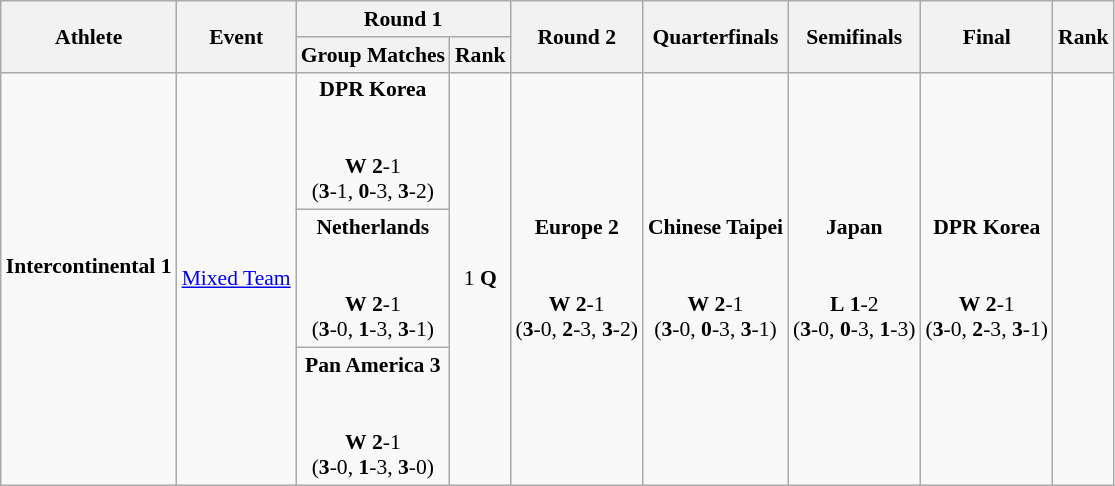<table class="wikitable" border="1" style="font-size:90%">
<tr>
<th rowspan=2>Athlete</th>
<th rowspan=2>Event</th>
<th colspan=2>Round 1</th>
<th rowspan=2>Round 2</th>
<th rowspan=2>Quarterfinals</th>
<th rowspan=2>Semifinals</th>
<th rowspan=2>Final</th>
<th rowspan=2>Rank</th>
</tr>
<tr>
<th>Group Matches</th>
<th>Rank</th>
</tr>
<tr>
<td rowspan=3><strong>Intercontinental 1</strong><br><br></td>
<td rowspan=3><a href='#'>Mixed Team</a></td>
<td align=center><strong>DPR Korea</strong><br><br><br> <strong>W</strong> <strong>2</strong>-1 <br> (<strong>3</strong>-1, <strong>0</strong>-3, <strong>3</strong>-2)</td>
<td rowspan=3 align=center>1 <strong>Q</strong></td>
<td align=center rowspan=3><strong>Europe 2</strong><br><br><br> <strong>W</strong> <strong>2</strong>-1 <br> (<strong>3</strong>-0, <strong>2</strong>-3, <strong>3</strong>-2)</td>
<td align=center rowspan=3><strong>Chinese Taipei</strong><br><br><br> <strong>W</strong> <strong>2</strong>-1 <br> (<strong>3</strong>-0, <strong>0</strong>-3, <strong>3</strong>-1)</td>
<td align=center rowspan=3><strong>Japan</strong><br><br><br> <strong>L</strong> <strong>1</strong>-2 <br> (<strong>3</strong>-0, <strong>0</strong>-3, <strong>1</strong>-3)</td>
<td align=center rowspan=3><strong>DPR Korea</strong><br><br><br> <strong>W</strong> <strong>2</strong>-1 <br> (<strong>3</strong>-0, <strong>2</strong>-3, <strong>3</strong>-1)</td>
<td rowspan=3 align=center></td>
</tr>
<tr>
<td align=center><strong>Netherlands</strong><br><br><br> <strong>W</strong> <strong>2</strong>-1 <br> (<strong>3</strong>-0, <strong>1</strong>-3, <strong>3</strong>-1)</td>
</tr>
<tr>
<td align=center><strong>Pan America 3</strong><br><br><br> <strong>W</strong> <strong>2</strong>-1 <br> (<strong>3</strong>-0, <strong>1</strong>-3, <strong>3</strong>-0)</td>
</tr>
</table>
